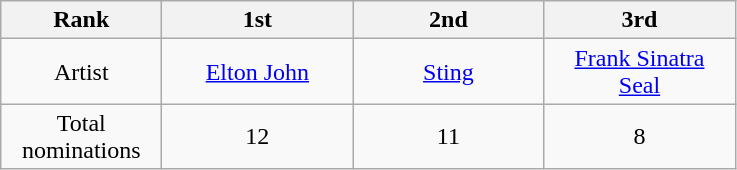<table class="wikitable">
<tr>
<th style="width:100px;">Rank</th>
<th style="width:120px;">1st</th>
<th style="width:120px;">2nd</th>
<th style="width:120px;">3rd</th>
</tr>
<tr align=center>
<td>Artist</td>
<td><a href='#'>Elton John</a></td>
<td><a href='#'>Sting</a></td>
<td><a href='#'>Frank Sinatra</a><br><a href='#'>Seal</a></td>
</tr>
<tr align=center>
<td>Total nominations</td>
<td>12</td>
<td>11</td>
<td>8</td>
</tr>
</table>
